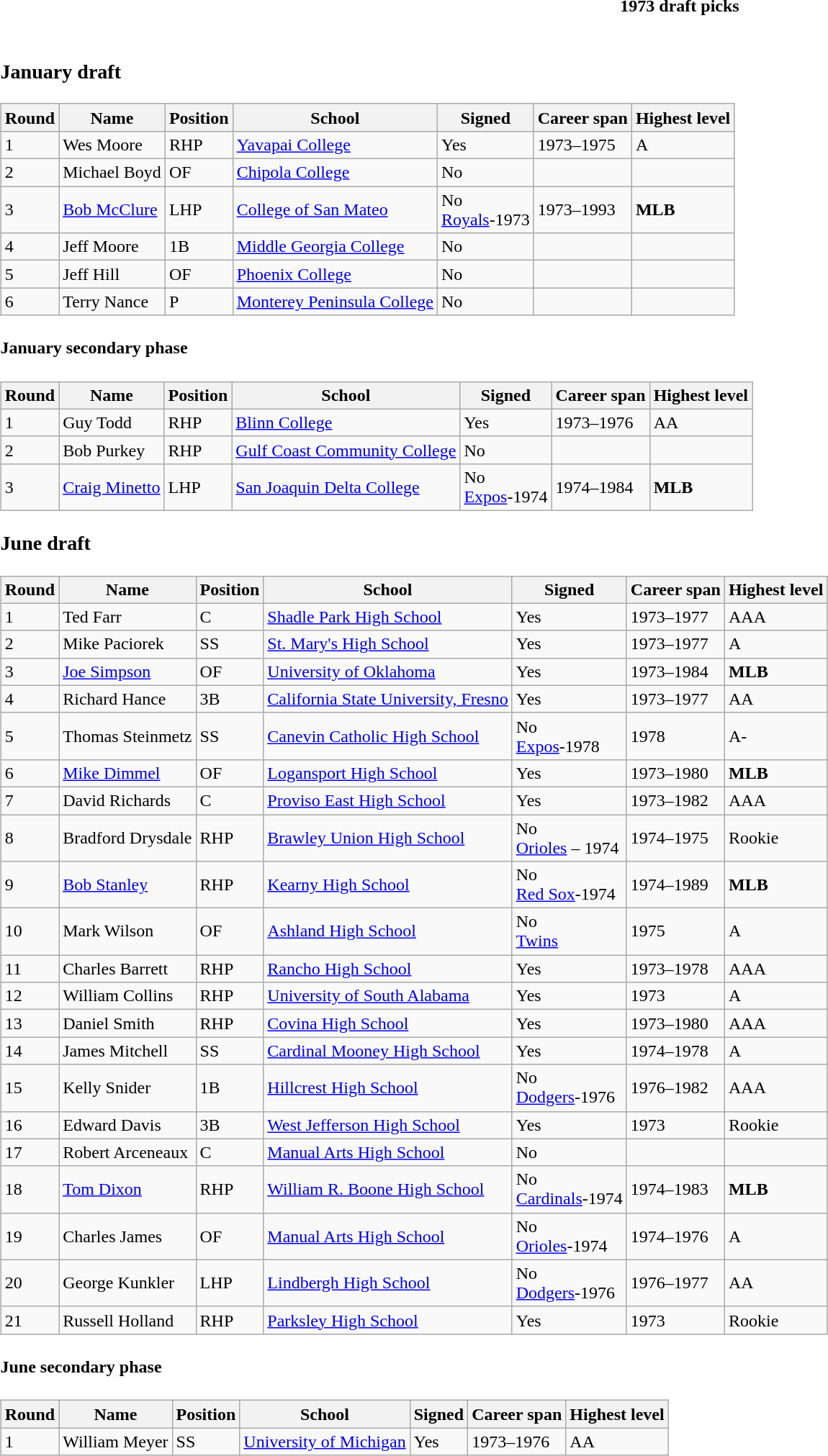<table class="toccolours collapsible collapsed" style="width:100%; background:inherit">
<tr>
<th>1973 draft picks</th>
</tr>
<tr>
<td><br><h3>January draft</h3><table class="wikitable">
<tr>
<th>Round</th>
<th>Name</th>
<th>Position</th>
<th>School</th>
<th>Signed</th>
<th>Career span</th>
<th>Highest level</th>
</tr>
<tr>
<td>1</td>
<td>Wes Moore</td>
<td>RHP</td>
<td><a href='#'>Yavapai College</a></td>
<td>Yes</td>
<td>1973–1975</td>
<td>A</td>
</tr>
<tr>
<td>2</td>
<td>Michael Boyd</td>
<td>OF</td>
<td><a href='#'>Chipola College</a></td>
<td>No</td>
<td></td>
<td></td>
</tr>
<tr>
<td>3</td>
<td><a href='#'>Bob McClure</a></td>
<td>LHP</td>
<td><a href='#'>College of San Mateo</a></td>
<td>No <br><a href='#'>Royals</a>-1973</td>
<td>1973–1993</td>
<td><strong>MLB</strong></td>
</tr>
<tr>
<td>4</td>
<td>Jeff Moore</td>
<td>1B</td>
<td><a href='#'>Middle Georgia College</a></td>
<td>No</td>
<td></td>
<td></td>
</tr>
<tr>
<td>5</td>
<td>Jeff Hill</td>
<td>OF</td>
<td><a href='#'>Phoenix College</a></td>
<td>No</td>
<td></td>
<td></td>
</tr>
<tr>
<td>6</td>
<td>Terry Nance</td>
<td>P</td>
<td><a href='#'>Monterey Peninsula College</a></td>
<td>No</td>
<td></td>
<td></td>
</tr>
</table>
<h4>January secondary phase</h4><table class="wikitable">
<tr>
<th>Round</th>
<th>Name</th>
<th>Position</th>
<th>School</th>
<th>Signed</th>
<th>Career span</th>
<th>Highest level</th>
</tr>
<tr>
<td>1</td>
<td>Guy Todd</td>
<td>RHP</td>
<td><a href='#'>Blinn College</a></td>
<td>Yes</td>
<td>1973–1976</td>
<td>AA</td>
</tr>
<tr>
<td>2</td>
<td>Bob Purkey</td>
<td>RHP</td>
<td><a href='#'>Gulf Coast Community College</a></td>
<td>No</td>
<td></td>
<td></td>
</tr>
<tr>
<td>3</td>
<td><a href='#'>Craig Minetto</a></td>
<td>LHP</td>
<td><a href='#'>San Joaquin Delta College</a></td>
<td>No<br><a href='#'>Expos</a>-1974</td>
<td>1974–1984</td>
<td><strong>MLB</strong></td>
</tr>
</table>
<h3>June draft</h3><table class="wikitable">
<tr>
<th>Round</th>
<th>Name</th>
<th>Position</th>
<th>School</th>
<th>Signed</th>
<th>Career span</th>
<th>Highest level</th>
</tr>
<tr>
<td>1</td>
<td>Ted Farr</td>
<td>C</td>
<td><a href='#'>Shadle Park High School</a></td>
<td>Yes</td>
<td>1973–1977</td>
<td>AAA</td>
</tr>
<tr>
<td>2</td>
<td>Mike Paciorek</td>
<td>SS</td>
<td><a href='#'>St. Mary's High School</a></td>
<td>Yes</td>
<td>1973–1977</td>
<td>A</td>
</tr>
<tr>
<td>3</td>
<td><a href='#'>Joe Simpson</a></td>
<td>OF</td>
<td><a href='#'>University of Oklahoma</a></td>
<td>Yes</td>
<td>1973–1984</td>
<td><strong>MLB</strong></td>
</tr>
<tr>
<td>4</td>
<td>Richard Hance</td>
<td>3B</td>
<td><a href='#'>California State University, Fresno</a></td>
<td>Yes</td>
<td>1973–1977</td>
<td>AA</td>
</tr>
<tr>
<td>5</td>
<td>Thomas Steinmetz</td>
<td>SS</td>
<td><a href='#'>Canevin Catholic High School</a></td>
<td>No<br><a href='#'>Expos</a>-1978</td>
<td>1978</td>
<td>A-</td>
</tr>
<tr>
<td>6</td>
<td><a href='#'>Mike Dimmel</a></td>
<td>OF</td>
<td><a href='#'>Logansport High School</a></td>
<td>Yes</td>
<td>1973–1980</td>
<td><strong>MLB</strong></td>
</tr>
<tr>
<td>7</td>
<td>David Richards</td>
<td>C</td>
<td><a href='#'>Proviso East High School</a></td>
<td>Yes</td>
<td>1973–1982</td>
<td>AAA</td>
</tr>
<tr>
<td>8</td>
<td>Bradford Drysdale</td>
<td>RHP</td>
<td><a href='#'>Brawley Union High School</a></td>
<td>No<br><a href='#'>Orioles</a> – 1974</td>
<td>1974–1975</td>
<td>Rookie</td>
</tr>
<tr>
<td>9</td>
<td><a href='#'>Bob Stanley</a></td>
<td>RHP</td>
<td><a href='#'>Kearny High School</a></td>
<td>No<br><a href='#'>Red Sox</a>-1974</td>
<td>1974–1989</td>
<td><strong>MLB</strong></td>
</tr>
<tr>
<td>10</td>
<td>Mark Wilson</td>
<td>OF</td>
<td><a href='#'>Ashland High School</a></td>
<td>No<br><a href='#'>Twins</a></td>
<td>1975</td>
<td>A</td>
</tr>
<tr>
<td>11</td>
<td>Charles Barrett</td>
<td>RHP</td>
<td><a href='#'>Rancho High School</a></td>
<td>Yes</td>
<td>1973–1978</td>
<td>AAA</td>
</tr>
<tr>
<td>12</td>
<td>William Collins</td>
<td>RHP</td>
<td><a href='#'>University of South Alabama</a></td>
<td>Yes</td>
<td>1973</td>
<td>A</td>
</tr>
<tr>
<td>13</td>
<td>Daniel Smith</td>
<td>RHP</td>
<td><a href='#'>Covina High School</a></td>
<td>Yes</td>
<td>1973–1980</td>
<td>AAA</td>
</tr>
<tr>
<td>14</td>
<td>James Mitchell</td>
<td>SS</td>
<td><a href='#'>Cardinal Mooney High School</a></td>
<td>Yes</td>
<td>1974–1978</td>
<td>A</td>
</tr>
<tr>
<td>15</td>
<td>Kelly Snider</td>
<td>1B</td>
<td><a href='#'>Hillcrest High School</a></td>
<td>No<br><a href='#'>Dodgers</a>-1976</td>
<td>1976–1982</td>
<td>AAA</td>
</tr>
<tr>
<td>16</td>
<td>Edward Davis</td>
<td>3B</td>
<td><a href='#'>West Jefferson High School</a></td>
<td>Yes</td>
<td>1973</td>
<td>Rookie</td>
</tr>
<tr>
<td>17</td>
<td>Robert Arceneaux</td>
<td>C</td>
<td><a href='#'>Manual Arts High School</a></td>
<td>No</td>
<td></td>
<td></td>
</tr>
<tr>
<td>18</td>
<td><a href='#'>Tom Dixon</a></td>
<td>RHP</td>
<td><a href='#'>William R. Boone High School</a></td>
<td>No<br><a href='#'>Cardinals</a>-1974</td>
<td>1974–1983</td>
<td><strong>MLB</strong></td>
</tr>
<tr>
<td>19</td>
<td>Charles James</td>
<td>OF</td>
<td><a href='#'>Manual Arts High School</a></td>
<td>No<br><a href='#'>Orioles</a>-1974</td>
<td>1974–1976</td>
<td>A</td>
</tr>
<tr>
<td>20</td>
<td>George Kunkler</td>
<td>LHP</td>
<td><a href='#'>Lindbergh High School</a></td>
<td>No<br><a href='#'>Dodgers</a>-1976</td>
<td>1976–1977</td>
<td>AA</td>
</tr>
<tr>
<td>21</td>
<td>Russell Holland</td>
<td>RHP</td>
<td><a href='#'>Parksley High School</a></td>
<td>Yes</td>
<td>1973</td>
<td>Rookie</td>
</tr>
</table>
<h4>June secondary phase</h4><table class="wikitable">
<tr>
<th>Round</th>
<th>Name</th>
<th>Position</th>
<th>School</th>
<th>Signed</th>
<th>Career span</th>
<th>Highest level</th>
</tr>
<tr>
<td>1</td>
<td>William Meyer</td>
<td>SS</td>
<td><a href='#'>University of Michigan</a></td>
<td>Yes</td>
<td>1973–1976</td>
<td>AA</td>
</tr>
</table>
</td>
</tr>
</table>
